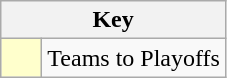<table class="wikitable" style="text-align: center;">
<tr>
<th colspan=2>Key</th>
</tr>
<tr>
<td style="background:#ffffcc; width:20px;"></td>
<td align=left>Teams to Playoffs</td>
</tr>
</table>
